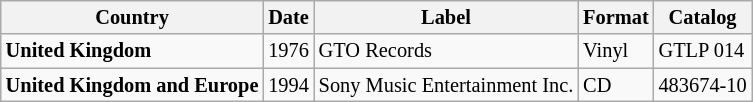<table class="wikitable" style="font-size:85%;">
<tr>
<th>Country</th>
<th>Date</th>
<th>Label</th>
<th>Format</th>
<th>Catalog</th>
</tr>
<tr>
<td><strong>United Kingdom</strong></td>
<td>1976</td>
<td>GTO Records</td>
<td>Vinyl</td>
<td>GTLP 014</td>
</tr>
<tr>
<td><strong>United Kingdom and Europe</strong></td>
<td>1994</td>
<td>Sony Music Entertainment Inc.</td>
<td>CD</td>
<td>483674-10</td>
</tr>
</table>
